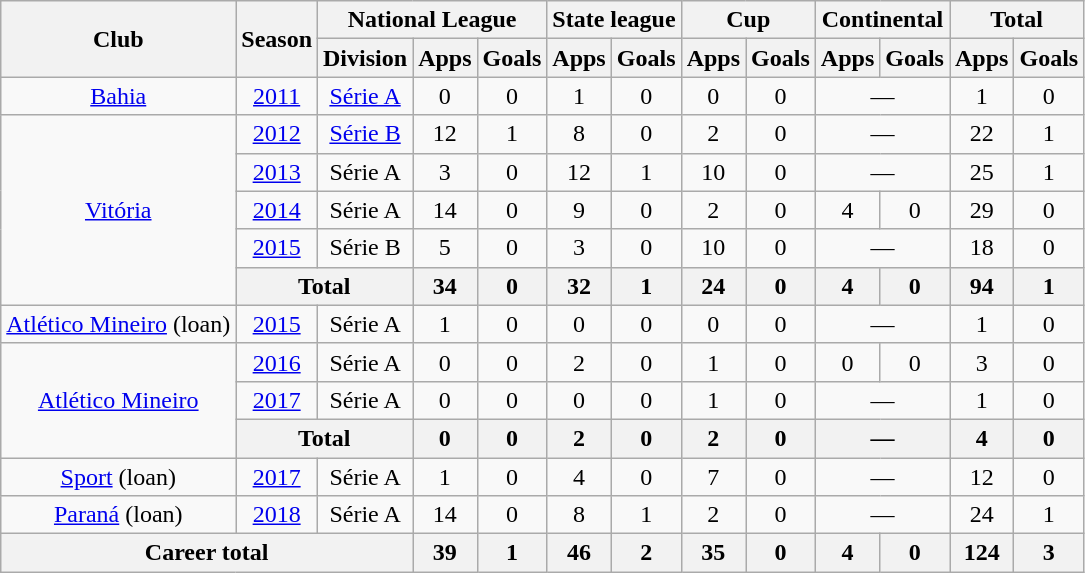<table class="wikitable" style="text-align: center;">
<tr>
<th rowspan="2">Club</th>
<th rowspan="2">Season</th>
<th colspan="3">National League</th>
<th colspan="2">State league</th>
<th colspan="2">Cup</th>
<th colspan="2">Continental</th>
<th colspan="2">Total</th>
</tr>
<tr>
<th>Division</th>
<th>Apps</th>
<th>Goals</th>
<th>Apps</th>
<th>Goals</th>
<th>Apps</th>
<th>Goals</th>
<th>Apps</th>
<th>Goals</th>
<th>Apps</th>
<th>Goals</th>
</tr>
<tr>
<td rowspan="1"><a href='#'>Bahia</a></td>
<td><a href='#'>2011</a></td>
<td><a href='#'>Série A</a></td>
<td>0</td>
<td>0</td>
<td>1</td>
<td>0</td>
<td>0</td>
<td>0</td>
<td colspan="2">—</td>
<td>1</td>
<td>0</td>
</tr>
<tr>
<td rowspan="5"><a href='#'>Vitória</a></td>
<td><a href='#'>2012</a></td>
<td><a href='#'>Série B</a></td>
<td>12</td>
<td>1</td>
<td>8</td>
<td>0</td>
<td>2</td>
<td>0</td>
<td colspan="2">—</td>
<td>22</td>
<td>1</td>
</tr>
<tr>
<td><a href='#'>2013</a></td>
<td>Série A</td>
<td>3</td>
<td>0</td>
<td>12</td>
<td>1</td>
<td>10</td>
<td>0</td>
<td colspan="2">—</td>
<td>25</td>
<td>1</td>
</tr>
<tr>
<td><a href='#'>2014</a></td>
<td>Série A</td>
<td>14</td>
<td>0</td>
<td>9</td>
<td>0</td>
<td>2</td>
<td>0</td>
<td>4</td>
<td>0</td>
<td>29</td>
<td>0</td>
</tr>
<tr>
<td><a href='#'>2015</a></td>
<td>Série B</td>
<td>5</td>
<td>0</td>
<td>3</td>
<td>0</td>
<td>10</td>
<td>0</td>
<td colspan="2">—</td>
<td>18</td>
<td>0</td>
</tr>
<tr>
<th colspan="2">Total</th>
<th>34</th>
<th>0</th>
<th>32</th>
<th>1</th>
<th>24</th>
<th>0</th>
<th>4</th>
<th>0</th>
<th>94</th>
<th>1</th>
</tr>
<tr>
<td rowspan="1"><a href='#'>Atlético Mineiro</a> (loan)</td>
<td><a href='#'>2015</a></td>
<td>Série A</td>
<td>1</td>
<td>0</td>
<td>0</td>
<td>0</td>
<td>0</td>
<td>0</td>
<td colspan="2">—</td>
<td>1</td>
<td>0</td>
</tr>
<tr>
<td rowspan="3"><a href='#'>Atlético Mineiro</a></td>
<td><a href='#'>2016</a></td>
<td>Série A</td>
<td>0</td>
<td>0</td>
<td>2</td>
<td>0</td>
<td>1</td>
<td>0</td>
<td>0</td>
<td>0</td>
<td>3</td>
<td>0</td>
</tr>
<tr>
<td><a href='#'>2017</a></td>
<td>Série A</td>
<td>0</td>
<td>0</td>
<td>0</td>
<td>0</td>
<td>1</td>
<td>0</td>
<td colspan="2">—</td>
<td>1</td>
<td>0</td>
</tr>
<tr>
<th colspan="2">Total</th>
<th>0</th>
<th>0</th>
<th>2</th>
<th>0</th>
<th>2</th>
<th>0</th>
<th colspan="2">—</th>
<th>4</th>
<th>0</th>
</tr>
<tr>
<td><a href='#'>Sport</a> (loan)</td>
<td><a href='#'>2017</a></td>
<td>Série A</td>
<td>1</td>
<td>0</td>
<td>4</td>
<td>0</td>
<td>7</td>
<td>0</td>
<td colspan="2">—</td>
<td>12</td>
<td>0</td>
</tr>
<tr>
<td><a href='#'>Paraná</a> (loan)</td>
<td><a href='#'>2018</a></td>
<td>Série A</td>
<td>14</td>
<td>0</td>
<td>8</td>
<td>1</td>
<td>2</td>
<td>0</td>
<td colspan="2">—</td>
<td>24</td>
<td>1</td>
</tr>
<tr>
<th colspan="3">Career total</th>
<th>39</th>
<th>1</th>
<th>46</th>
<th>2</th>
<th>35</th>
<th>0</th>
<th>4</th>
<th>0</th>
<th>124</th>
<th>3</th>
</tr>
</table>
